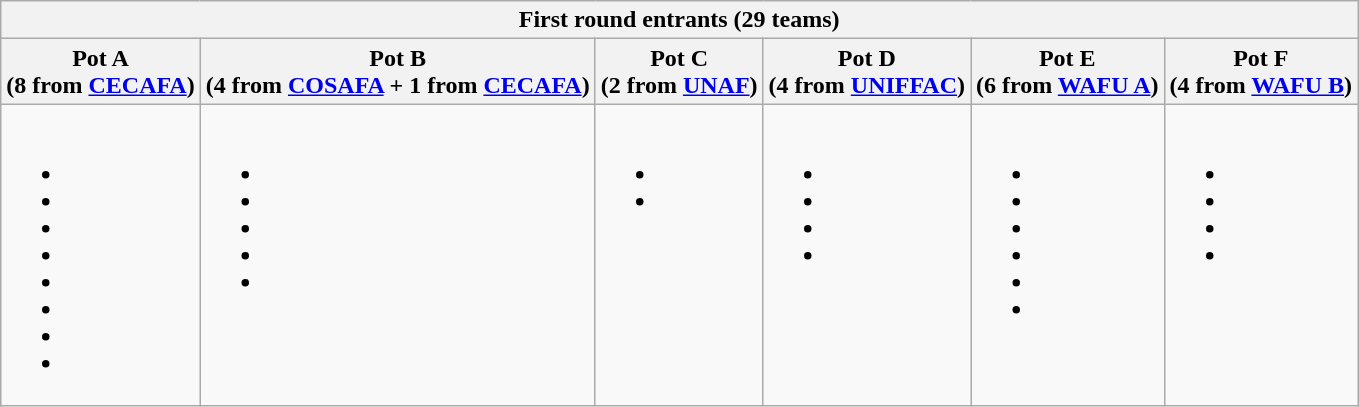<table class="wikitable">
<tr>
<th colspan=6>First round entrants (29 teams)</th>
</tr>
<tr>
<th>Pot A<br>(8 from <a href='#'>CECAFA</a>)</th>
<th>Pot B<br>(4 from <a href='#'>COSAFA</a> + 1 from <a href='#'>CECAFA</a>)</th>
<th>Pot C <br>(2 from <a href='#'>UNAF</a>)</th>
<th>Pot D<br>(4 from <a href='#'>UNIFFAC</a>)</th>
<th>Pot E<br>(6 from <a href='#'>WAFU A</a>)</th>
<th>Pot F<br>(4 from <a href='#'>WAFU B</a>)</th>
</tr>
<tr>
<td valign=top><br><ul><li></li><li></li><li></li><li></li><li></li><li></li><li></li><li></li></ul></td>
<td valign=top><br><ul><li></li><li><strong></strong></li><li></li><li></li><li></li></ul></td>
<td valign=top><br><ul><li></li><li><strong></strong></li></ul></td>
<td valign=top><br><ul><li></li><li></li><li></li><li></li></ul></td>
<td valign=top><br><ul><li></li><li></li><li></li><li></li><li></li><li></li></ul></td>
<td valign=top><br><ul><li><strong></strong></li><li></li><li></li><li></li></ul></td>
</tr>
</table>
